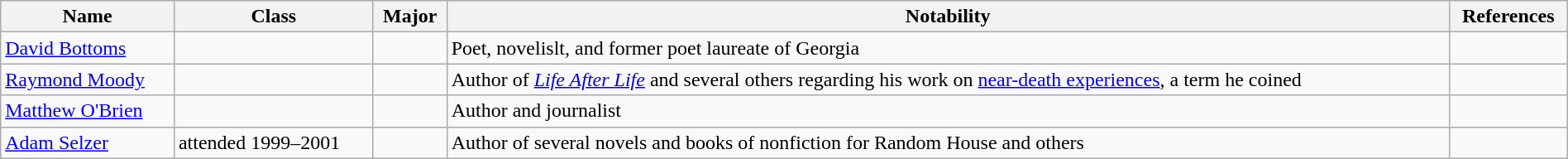<table class="wikitable sortable" style="width:100%;">
<tr>
<th>Name</th>
<th>Class</th>
<th>Major</th>
<th>Notability</th>
<th>References</th>
</tr>
<tr>
<td><a href='#'>David Bottoms</a></td>
<td></td>
<td></td>
<td>Poet, novelislt, and former poet laureate of Georgia</td>
<td></td>
</tr>
<tr>
<td><a href='#'>Raymond Moody</a></td>
<td></td>
<td></td>
<td>Author of <em><a href='#'>Life After Life</a></em> and several others regarding his work on <a href='#'>near-death experiences</a>, a term he coined</td>
<td></td>
</tr>
<tr>
<td><a href='#'>Matthew O'Brien</a></td>
<td></td>
<td></td>
<td>Author and journalist</td>
<td></td>
</tr>
<tr>
<td><a href='#'>Adam Selzer</a></td>
<td>attended 1999–2001</td>
<td></td>
<td>Author of several novels and books of nonfiction for Random House and others</td>
<td></td>
</tr>
</table>
